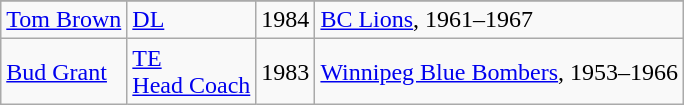<table class="wikitable">
<tr>
</tr>
<tr>
<td><a href='#'>Tom Brown</a></td>
<td><a href='#'>DL</a></td>
<td>1984</td>
<td><a href='#'>BC Lions</a>, 1961–1967</td>
</tr>
<tr>
<td><a href='#'>Bud Grant</a></td>
<td><a href='#'>TE</a><br><a href='#'>Head Coach</a></td>
<td>1983</td>
<td><a href='#'>Winnipeg Blue Bombers</a>, 1953–1966</td>
</tr>
</table>
